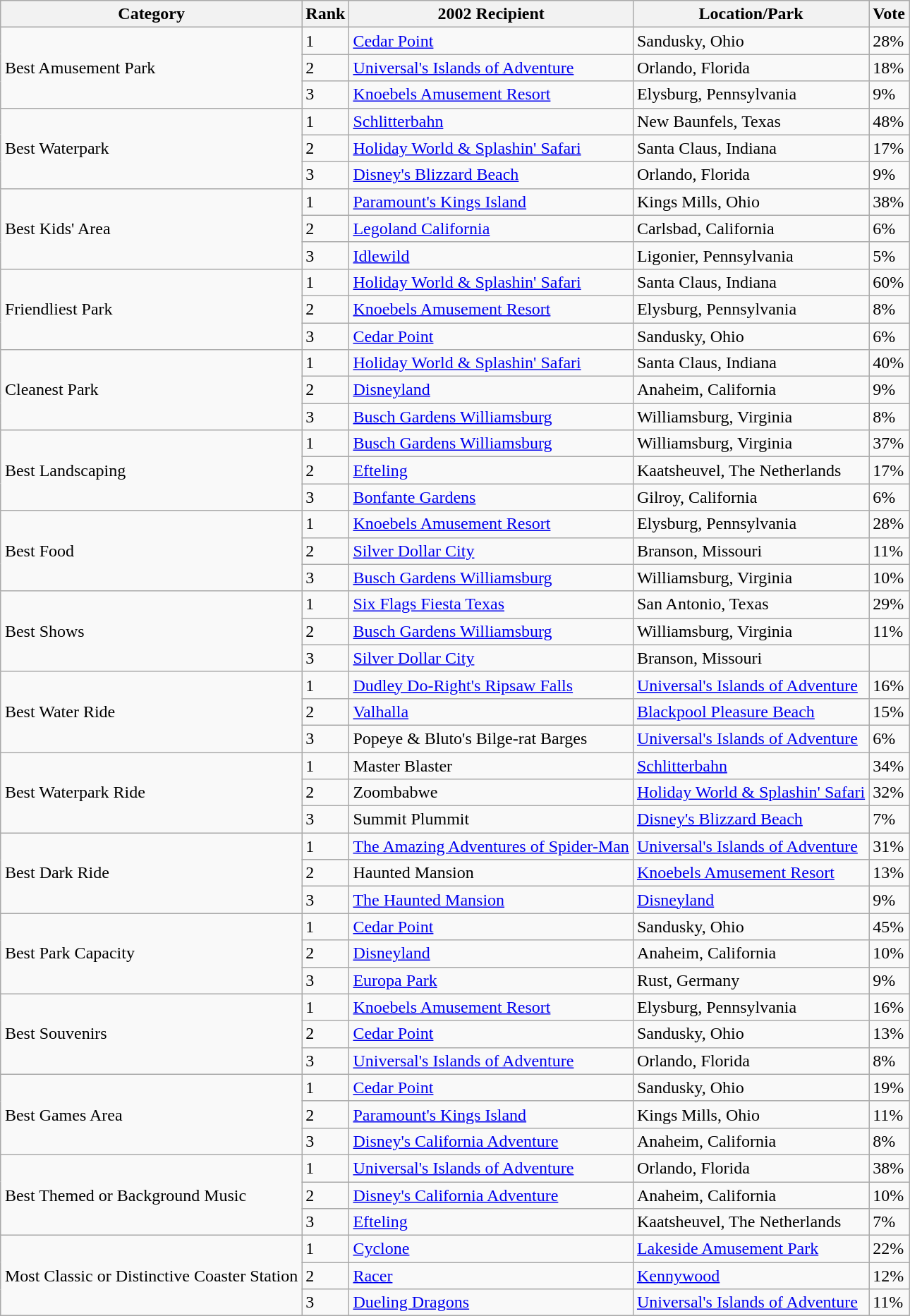<table class= "wikitable sortable" style="margin:1em auto;">
<tr>
<th>Category</th>
<th>Rank</th>
<th>2002 Recipient</th>
<th>Location/Park</th>
<th>Vote</th>
</tr>
<tr>
<td rowspan="3">Best Amusement Park</td>
<td>1</td>
<td><a href='#'>Cedar Point</a></td>
<td>Sandusky, Ohio</td>
<td>28%</td>
</tr>
<tr>
<td>2</td>
<td><a href='#'>Universal's Islands of Adventure</a></td>
<td>Orlando, Florida</td>
<td>18%</td>
</tr>
<tr>
<td>3</td>
<td><a href='#'>Knoebels Amusement Resort</a></td>
<td>Elysburg, Pennsylvania</td>
<td>9%</td>
</tr>
<tr>
<td rowspan="3">Best Waterpark</td>
<td>1</td>
<td><a href='#'>Schlitterbahn</a></td>
<td>New Baunfels, Texas</td>
<td>48%</td>
</tr>
<tr>
<td>2</td>
<td><a href='#'>Holiday World & Splashin' Safari</a></td>
<td>Santa Claus, Indiana</td>
<td>17%</td>
</tr>
<tr>
<td>3</td>
<td><a href='#'>Disney's Blizzard Beach</a></td>
<td>Orlando, Florida</td>
<td>9%</td>
</tr>
<tr>
<td rowspan="3">Best Kids' Area</td>
<td>1</td>
<td><a href='#'>Paramount's Kings Island</a></td>
<td>Kings Mills, Ohio</td>
<td>38%</td>
</tr>
<tr>
<td>2</td>
<td><a href='#'>Legoland California</a></td>
<td>Carlsbad, California</td>
<td>6%</td>
</tr>
<tr>
<td>3</td>
<td><a href='#'>Idlewild</a></td>
<td>Ligonier, Pennsylvania</td>
<td>5%</td>
</tr>
<tr>
<td rowspan="3">Friendliest Park</td>
<td>1</td>
<td><a href='#'>Holiday World & Splashin' Safari</a></td>
<td>Santa Claus, Indiana</td>
<td>60%</td>
</tr>
<tr>
<td>2</td>
<td><a href='#'>Knoebels Amusement Resort</a></td>
<td>Elysburg, Pennsylvania</td>
<td>8%</td>
</tr>
<tr>
<td>3</td>
<td><a href='#'>Cedar Point</a></td>
<td>Sandusky, Ohio</td>
<td>6%</td>
</tr>
<tr>
<td rowspan="3">Cleanest Park</td>
<td>1</td>
<td><a href='#'>Holiday World & Splashin' Safari</a></td>
<td>Santa Claus, Indiana</td>
<td>40%</td>
</tr>
<tr>
<td>2</td>
<td><a href='#'>Disneyland</a></td>
<td>Anaheim, California</td>
<td>9%</td>
</tr>
<tr>
<td>3</td>
<td><a href='#'>Busch Gardens Williamsburg</a></td>
<td>Williamsburg, Virginia</td>
<td>8%</td>
</tr>
<tr>
<td rowspan="3">Best Landscaping</td>
<td>1</td>
<td><a href='#'>Busch Gardens Williamsburg</a></td>
<td>Williamsburg, Virginia</td>
<td>37%</td>
</tr>
<tr>
<td>2</td>
<td><a href='#'>Efteling</a></td>
<td>Kaatsheuvel, The Netherlands</td>
<td>17%</td>
</tr>
<tr>
<td>3</td>
<td><a href='#'>Bonfante Gardens</a></td>
<td>Gilroy, California</td>
<td>6%</td>
</tr>
<tr>
<td rowspan="3">Best Food</td>
<td>1</td>
<td><a href='#'>Knoebels Amusement Resort</a></td>
<td>Elysburg, Pennsylvania</td>
<td>28%</td>
</tr>
<tr>
<td>2</td>
<td><a href='#'>Silver Dollar City</a></td>
<td>Branson, Missouri</td>
<td>11%</td>
</tr>
<tr>
<td>3</td>
<td><a href='#'>Busch Gardens Williamsburg</a></td>
<td>Williamsburg, Virginia</td>
<td>10%</td>
</tr>
<tr>
<td rowspan="3">Best Shows</td>
<td>1</td>
<td><a href='#'>Six Flags Fiesta Texas</a></td>
<td>San Antonio, Texas</td>
<td>29%</td>
</tr>
<tr>
<td>2</td>
<td><a href='#'>Busch Gardens Williamsburg</a></td>
<td>Williamsburg, Virginia</td>
<td>11%</td>
</tr>
<tr>
<td>3</td>
<td><a href='#'>Silver Dollar City</a></td>
<td>Branson, Missouri</td>
</tr>
<tr>
<td rowspan="3">Best Water Ride</td>
<td>1</td>
<td><a href='#'>Dudley Do-Right's Ripsaw Falls</a></td>
<td><a href='#'>Universal's Islands of Adventure</a></td>
<td>16%</td>
</tr>
<tr>
<td>2</td>
<td><a href='#'>Valhalla</a></td>
<td><a href='#'>Blackpool Pleasure Beach</a></td>
<td>15%</td>
</tr>
<tr>
<td>3</td>
<td>Popeye & Bluto's Bilge-rat Barges</td>
<td><a href='#'>Universal's Islands of Adventure</a></td>
<td>6%</td>
</tr>
<tr>
<td rowspan="3">Best Waterpark Ride</td>
<td>1</td>
<td>Master Blaster</td>
<td><a href='#'>Schlitterbahn</a></td>
<td>34%</td>
</tr>
<tr>
<td>2</td>
<td>Zoombabwe</td>
<td><a href='#'>Holiday World & Splashin' Safari</a></td>
<td>32%</td>
</tr>
<tr>
<td>3</td>
<td>Summit Plummit</td>
<td><a href='#'>Disney's Blizzard Beach</a></td>
<td>7%</td>
</tr>
<tr>
<td rowspan="3">Best Dark Ride</td>
<td>1</td>
<td><a href='#'>The Amazing Adventures of Spider-Man</a></td>
<td><a href='#'>Universal's Islands of Adventure</a></td>
<td>31%</td>
</tr>
<tr>
<td>2</td>
<td>Haunted Mansion</td>
<td><a href='#'>Knoebels Amusement Resort</a></td>
<td>13%</td>
</tr>
<tr>
<td>3</td>
<td><a href='#'>The Haunted Mansion</a></td>
<td><a href='#'>Disneyland</a></td>
<td>9%</td>
</tr>
<tr>
<td rowspan="3">Best Park Capacity</td>
<td>1</td>
<td><a href='#'>Cedar Point</a></td>
<td>Sandusky, Ohio</td>
<td>45%</td>
</tr>
<tr>
<td>2</td>
<td><a href='#'>Disneyland</a></td>
<td>Anaheim, California</td>
<td>10%</td>
</tr>
<tr>
<td>3</td>
<td><a href='#'>Europa Park</a></td>
<td>Rust, Germany</td>
<td>9%</td>
</tr>
<tr>
<td rowspan="3">Best Souvenirs</td>
<td>1</td>
<td><a href='#'>Knoebels Amusement Resort</a></td>
<td>Elysburg, Pennsylvania</td>
<td>16%</td>
</tr>
<tr>
<td>2</td>
<td><a href='#'>Cedar Point</a></td>
<td>Sandusky, Ohio</td>
<td>13%</td>
</tr>
<tr>
<td>3</td>
<td><a href='#'>Universal's Islands of Adventure</a></td>
<td>Orlando, Florida</td>
<td>8%</td>
</tr>
<tr>
<td rowspan="3">Best Games Area</td>
<td>1</td>
<td><a href='#'>Cedar Point</a></td>
<td>Sandusky, Ohio</td>
<td>19%</td>
</tr>
<tr>
<td>2</td>
<td><a href='#'>Paramount's Kings Island</a></td>
<td>Kings Mills, Ohio</td>
<td>11%</td>
</tr>
<tr>
<td>3</td>
<td><a href='#'>Disney's California Adventure</a></td>
<td>Anaheim, California</td>
<td>8%</td>
</tr>
<tr>
<td rowspan="3">Best Themed or Background Music</td>
<td>1</td>
<td><a href='#'>Universal's Islands of Adventure</a></td>
<td>Orlando, Florida</td>
<td>38%</td>
</tr>
<tr>
<td>2</td>
<td><a href='#'>Disney's California Adventure</a></td>
<td>Anaheim, California</td>
<td>10%</td>
</tr>
<tr>
<td>3</td>
<td><a href='#'>Efteling</a></td>
<td>Kaatsheuvel, The Netherlands</td>
<td>7%</td>
</tr>
<tr>
<td rowspan="3">Most Classic or Distinctive Coaster Station</td>
<td>1</td>
<td><a href='#'>Cyclone</a></td>
<td><a href='#'>Lakeside Amusement Park</a></td>
<td>22%</td>
</tr>
<tr>
<td>2</td>
<td><a href='#'>Racer</a></td>
<td><a href='#'>Kennywood</a></td>
<td>12%</td>
</tr>
<tr>
<td>3</td>
<td><a href='#'>Dueling Dragons</a></td>
<td><a href='#'>Universal's Islands of Adventure</a></td>
<td>11%</td>
</tr>
</table>
